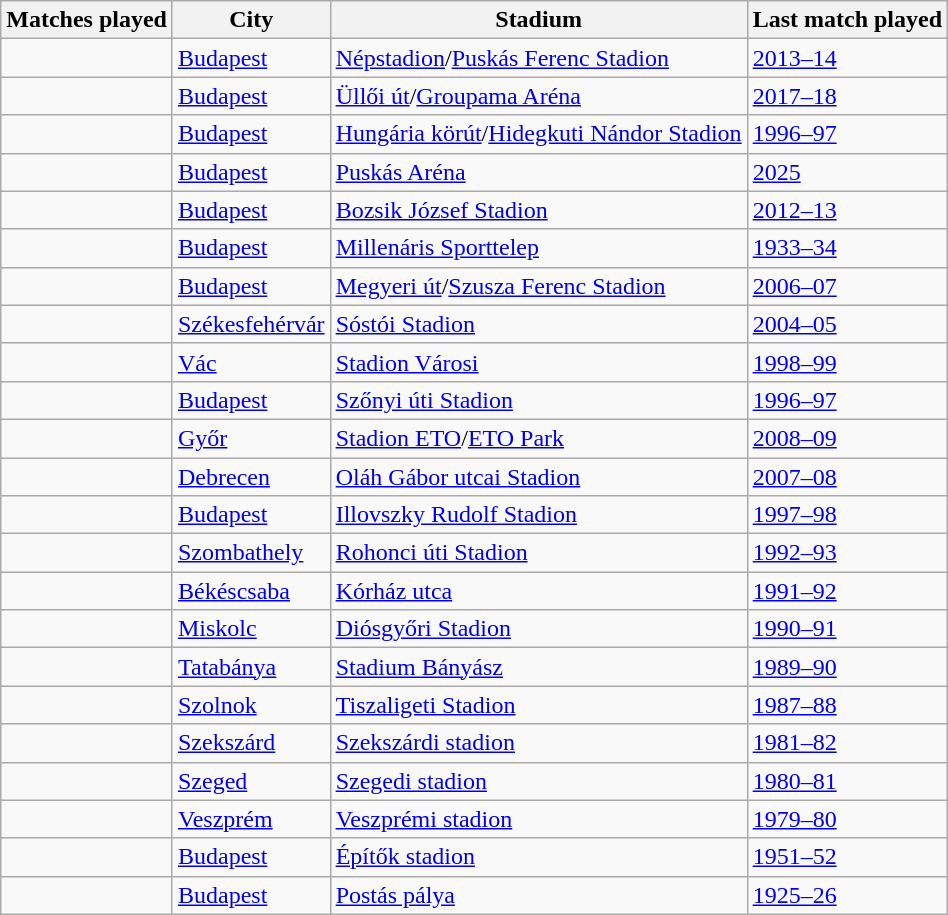<table class="wikitable sortable">
<tr>
<th>Matches played</th>
<th>City</th>
<th>Stadium</th>
<th>Last match played</th>
</tr>
<tr>
<td></td>
<td><a href='#'>Budapest</a></td>
<td><a href='#'>Népstadion</a>/<a href='#'>Puskás Ferenc Stadion</a></td>
<td><a href='#'>2013–14</a></td>
</tr>
<tr>
<td></td>
<td><a href='#'>Budapest</a></td>
<td><a href='#'>Üllői út</a>/<a href='#'>Groupama Aréna</a></td>
<td><a href='#'>2017–18</a></td>
</tr>
<tr>
<td></td>
<td><a href='#'>Budapest</a></td>
<td><a href='#'>Hungária körút</a>/<a href='#'>Hidegkuti Nándor Stadion</a></td>
<td><a href='#'>1996–97</a></td>
</tr>
<tr>
<td></td>
<td><a href='#'>Budapest</a></td>
<td><a href='#'>Puskás Aréna</a></td>
<td><a href='#'>2025</a></td>
</tr>
<tr>
<td></td>
<td><a href='#'>Budapest</a></td>
<td><a href='#'>Bozsik József Stadion</a></td>
<td><a href='#'>2012–13</a></td>
</tr>
<tr>
<td></td>
<td><a href='#'>Budapest</a></td>
<td><a href='#'>Millenáris Sporttelep</a></td>
<td><a href='#'>1933–34</a></td>
</tr>
<tr>
<td></td>
<td><a href='#'>Budapest</a></td>
<td><a href='#'>Megyeri út</a>/<a href='#'>Szusza Ferenc Stadion</a></td>
<td><a href='#'>2006–07</a></td>
</tr>
<tr>
<td></td>
<td><a href='#'>Székesfehérvár</a></td>
<td><a href='#'>Sóstói Stadion</a></td>
<td><a href='#'>2004–05</a></td>
</tr>
<tr>
<td></td>
<td><a href='#'>Vác</a></td>
<td><a href='#'>Stadion Városi</a></td>
<td><a href='#'>1998–99</a></td>
</tr>
<tr>
<td></td>
<td><a href='#'>Budapest</a></td>
<td><a href='#'>Szőnyi úti Stadion</a></td>
<td><a href='#'>1996–97</a></td>
</tr>
<tr>
<td></td>
<td><a href='#'>Győr</a></td>
<td><a href='#'>Stadion ETO</a>/<a href='#'>ETO Park</a></td>
<td><a href='#'>2008–09</a></td>
</tr>
<tr>
<td></td>
<td><a href='#'>Debrecen</a></td>
<td><a href='#'>Oláh Gábor utcai Stadion</a></td>
<td><a href='#'>2007–08</a></td>
</tr>
<tr>
<td></td>
<td><a href='#'>Budapest</a></td>
<td><a href='#'>Illovszky Rudolf Stadion</a></td>
<td><a href='#'>1997–98</a></td>
</tr>
<tr>
<td></td>
<td><a href='#'>Szombathely</a></td>
<td><a href='#'>Rohonci úti Stadion</a></td>
<td><a href='#'>1992–93</a></td>
</tr>
<tr>
<td></td>
<td><a href='#'>Békéscsaba</a></td>
<td><a href='#'>Kórház utca</a></td>
<td><a href='#'>1991–92</a></td>
</tr>
<tr>
<td></td>
<td><a href='#'>Miskolc</a></td>
<td><a href='#'>Diósgyőri Stadion</a></td>
<td><a href='#'>1990–91</a></td>
</tr>
<tr>
<td></td>
<td><a href='#'>Tatabánya</a></td>
<td><a href='#'>Stadium Bányász</a></td>
<td><a href='#'>1989–90</a></td>
</tr>
<tr>
<td></td>
<td><a href='#'>Szolnok</a></td>
<td><a href='#'>Tiszaligeti Stadion</a></td>
<td><a href='#'>1987–88</a></td>
</tr>
<tr>
<td></td>
<td><a href='#'>Szekszárd</a></td>
<td><a href='#'>Szekszárdi stadion</a></td>
<td><a href='#'>1981–82</a></td>
</tr>
<tr>
<td></td>
<td><a href='#'>Szeged</a></td>
<td><a href='#'>Szegedi stadion</a></td>
<td><a href='#'>1980–81</a></td>
</tr>
<tr>
<td></td>
<td><a href='#'>Veszprém</a></td>
<td><a href='#'>Veszprémi stadion</a></td>
<td><a href='#'>1979–80</a></td>
</tr>
<tr>
<td></td>
<td><a href='#'>Budapest</a></td>
<td><a href='#'>Építők stadion</a></td>
<td><a href='#'>1951–52</a></td>
</tr>
<tr>
<td></td>
<td><a href='#'>Budapest</a></td>
<td><a href='#'>Postás pálya</a></td>
<td><a href='#'>1925–26</a></td>
</tr>
</table>
